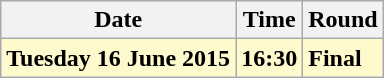<table class="wikitable">
<tr>
<th>Date</th>
<th>Time</th>
<th>Round</th>
</tr>
<tr>
<td style=background:lemonchiffon><strong>Tuesday 16 June 2015</strong></td>
<td style=background:lemonchiffon><strong>16:30</strong></td>
<td style=background:lemonchiffon><strong>Final</strong></td>
</tr>
</table>
